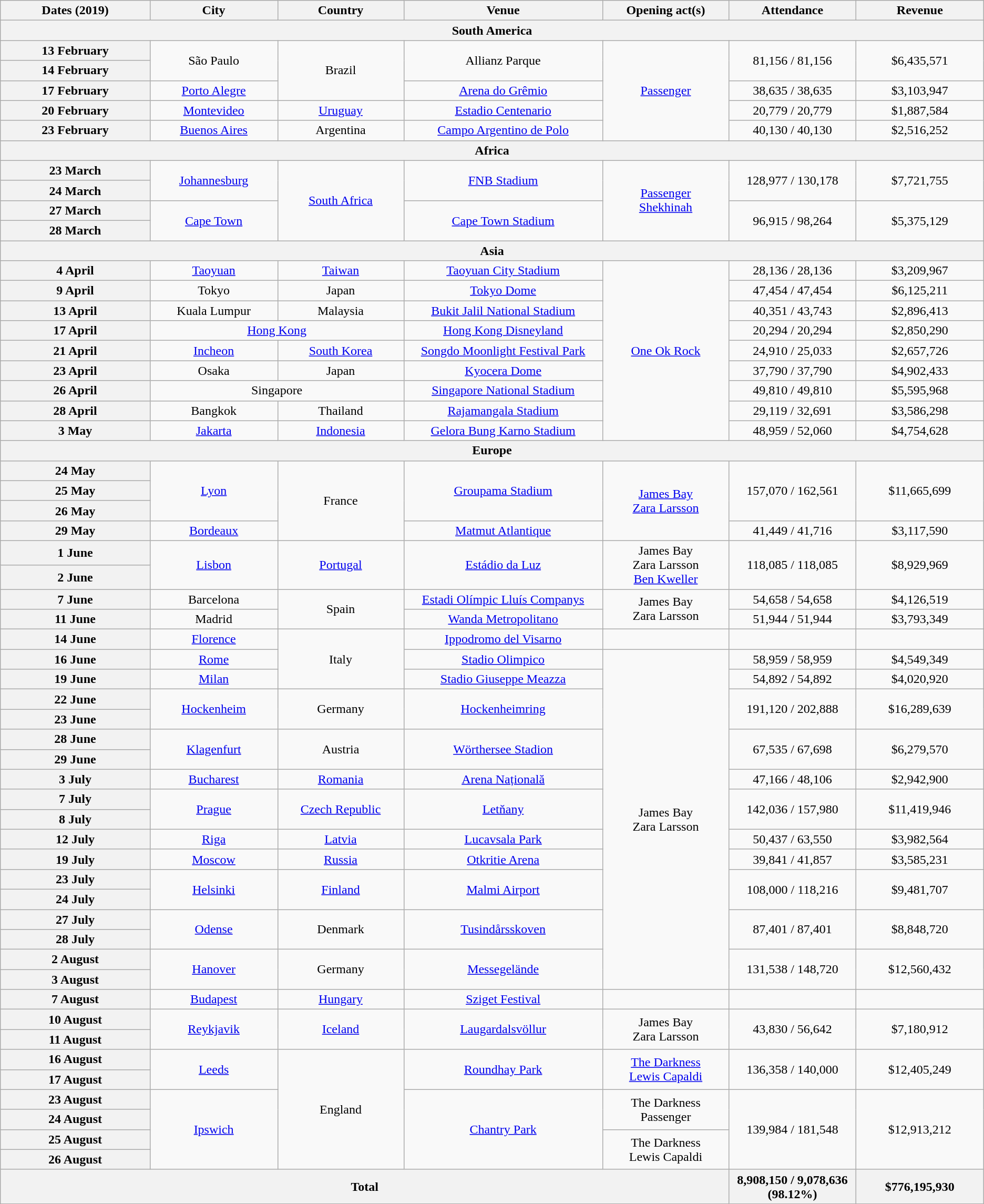<table class="wikitable plainrowheaders" style="text-align:center;">
<tr>
<th scope="col" style="width:12em;">Dates (2019)</th>
<th scope="col" style="width:10em;">City</th>
<th scope="col" style="width:10em;">Country</th>
<th scope="col" style="width:16em;">Venue</th>
<th scope="col" style="width:10em;">Opening act(s)</th>
<th scope="col" style="width:10em;">Attendance</th>
<th scope="col" style="width:10em;">Revenue</th>
</tr>
<tr>
<th colspan="7">South America</th>
</tr>
<tr>
<th scope="row" style="text-align:center;">13 February</th>
<td rowspan="2">São Paulo</td>
<td rowspan="3">Brazil</td>
<td rowspan="2">Allianz Parque</td>
<td rowspan="5"><a href='#'>Passenger</a></td>
<td rowspan="2">81,156 / 81,156</td>
<td rowspan="2">$6,435,571</td>
</tr>
<tr>
<th scope="row" style="text-align:center;">14 February</th>
</tr>
<tr>
<th scope="row" style="text-align:center;">17 February</th>
<td><a href='#'>Porto Alegre</a></td>
<td><a href='#'>Arena do Grêmio</a></td>
<td>38,635 / 38,635</td>
<td>$3,103,947</td>
</tr>
<tr>
<th scope="row" style="text-align:center;">20 February</th>
<td><a href='#'>Montevideo</a></td>
<td><a href='#'>Uruguay</a></td>
<td><a href='#'>Estadio Centenario</a></td>
<td>20,779 / 20,779</td>
<td>$1,887,584</td>
</tr>
<tr>
<th scope="row" style="text-align:center;">23 February</th>
<td><a href='#'>Buenos Aires</a></td>
<td>Argentina</td>
<td><a href='#'>Campo Argentino de Polo</a></td>
<td>40,130 / 40,130</td>
<td>$2,516,252</td>
</tr>
<tr>
<th colspan="7">Africa</th>
</tr>
<tr>
<th scope="row" style="text-align:center;">23 March</th>
<td rowspan="2"><a href='#'>Johannesburg</a></td>
<td rowspan="4"><a href='#'>South Africa</a></td>
<td rowspan="2"><a href='#'>FNB Stadium</a></td>
<td rowspan="4"><a href='#'>Passenger</a><br><a href='#'>Shekhinah</a></td>
<td rowspan="2">128,977 / 130,178</td>
<td rowspan="2">$7,721,755</td>
</tr>
<tr>
<th scope="row" style="text-align:center;">24 March</th>
</tr>
<tr>
<th scope="row" style="text-align:center;">27 March</th>
<td rowspan="2"><a href='#'>Cape Town</a></td>
<td rowspan="2"><a href='#'>Cape Town Stadium</a></td>
<td rowspan="2">96,915 / 98,264</td>
<td rowspan="2">$5,375,129</td>
</tr>
<tr>
<th scope="row" style="text-align:center;">28 March</th>
</tr>
<tr>
<th colspan="7">Asia</th>
</tr>
<tr>
<th scope="row" style="text-align:center;">4 April</th>
<td><a href='#'>Taoyuan</a></td>
<td><a href='#'>Taiwan</a></td>
<td><a href='#'>Taoyuan City Stadium</a></td>
<td rowspan="9"><a href='#'>One Ok Rock</a></td>
<td>28,136 / 28,136</td>
<td>$3,209,967</td>
</tr>
<tr>
<th scope="row" style="text-align:center;">9 April</th>
<td>Tokyo</td>
<td>Japan</td>
<td><a href='#'>Tokyo Dome</a></td>
<td>47,454 / 47,454</td>
<td>$6,125,211</td>
</tr>
<tr>
<th scope="row" style="text-align:center;">13 April</th>
<td>Kuala Lumpur</td>
<td>Malaysia</td>
<td><a href='#'>Bukit Jalil National Stadium</a></td>
<td>40,351 / 43,743</td>
<td>$2,896,413</td>
</tr>
<tr>
<th scope="row" style="text-align:center;">17 April</th>
<td colspan="2"><a href='#'>Hong Kong</a></td>
<td><a href='#'>Hong Kong Disneyland</a></td>
<td>20,294 / 20,294</td>
<td>$2,850,290</td>
</tr>
<tr>
<th scope="row" style="text-align:center;">21 April</th>
<td><a href='#'>Incheon</a></td>
<td><a href='#'>South Korea</a></td>
<td><a href='#'>Songdo Moonlight Festival Park</a></td>
<td>24,910 / 25,033</td>
<td>$2,657,726</td>
</tr>
<tr>
<th scope="row" style="text-align:center;">23 April</th>
<td>Osaka</td>
<td>Japan</td>
<td><a href='#'>Kyocera Dome</a></td>
<td>37,790 / 37,790</td>
<td>$4,902,433</td>
</tr>
<tr>
<th scope="row" style="text-align:center;">26 April</th>
<td colspan="2">Singapore</td>
<td><a href='#'>Singapore National Stadium</a></td>
<td>49,810 / 49,810</td>
<td>$5,595,968</td>
</tr>
<tr>
<th scope="row" style="text-align:center;">28 April</th>
<td>Bangkok</td>
<td>Thailand</td>
<td><a href='#'>Rajamangala Stadium</a></td>
<td>29,119 / 32,691</td>
<td>$3,586,298</td>
</tr>
<tr>
<th scope="row" style="text-align:center;">3 May</th>
<td><a href='#'>Jakarta</a></td>
<td><a href='#'>Indonesia</a></td>
<td><a href='#'>Gelora Bung Karno Stadium</a></td>
<td>48,959 / 52,060</td>
<td>$4,754,628</td>
</tr>
<tr>
<th colspan="7">Europe</th>
</tr>
<tr>
<th scope="row" style="text-align:center;">24 May</th>
<td rowspan="3"><a href='#'>Lyon</a></td>
<td rowspan="4">France</td>
<td rowspan="3"><a href='#'>Groupama Stadium</a></td>
<td rowspan="4"><a href='#'>James Bay</a><br><a href='#'>Zara Larsson</a></td>
<td rowspan="3">157,070 / 162,561</td>
<td rowspan="3">$11,665,699</td>
</tr>
<tr>
<th scope="row" style="text-align:center;">25 May</th>
</tr>
<tr>
<th scope="row" style="text-align:center;">26 May</th>
</tr>
<tr>
<th scope="row" style="text-align:center;">29 May</th>
<td><a href='#'>Bordeaux</a></td>
<td><a href='#'>Matmut Atlantique</a></td>
<td>41,449 / 41,716</td>
<td>$3,117,590</td>
</tr>
<tr>
<th scope="row" style="text-align:center;">1 June</th>
<td rowspan="2"><a href='#'>Lisbon</a></td>
<td rowspan="2"><a href='#'>Portugal</a></td>
<td rowspan="2"><a href='#'>Estádio da Luz</a></td>
<td rowspan="2">James Bay<br>Zara Larsson<br><a href='#'>Ben Kweller</a></td>
<td rowspan="2">118,085 / 118,085</td>
<td rowspan="2">$8,929,969</td>
</tr>
<tr>
<th scope="row" style="text-align:center;">2 June</th>
</tr>
<tr>
<th scope="row" style="text-align:center;">7 June</th>
<td>Barcelona</td>
<td rowspan="2">Spain</td>
<td><a href='#'>Estadi Olímpic Lluís Companys</a></td>
<td rowspan="2">James Bay<br>Zara Larsson</td>
<td>54,658 / 54,658</td>
<td>$4,126,519</td>
</tr>
<tr>
<th scope="row" style="text-align:center;">11 June</th>
<td>Madrid</td>
<td><a href='#'>Wanda Metropolitano</a></td>
<td>51,944 / 51,944</td>
<td>$3,793,349</td>
</tr>
<tr>
<th scope="row" style="text-align:center;">14 June</th>
<td><a href='#'>Florence</a></td>
<td rowspan="3">Italy</td>
<td><a href='#'>Ippodromo del Visarno</a></td>
<td></td>
<td></td>
<td></td>
</tr>
<tr>
<th scope="row" style="text-align:center;">16 June</th>
<td><a href='#'>Rome</a></td>
<td><a href='#'>Stadio Olimpico</a></td>
<td rowspan="17">James Bay<br>Zara Larsson</td>
<td>58,959 / 58,959</td>
<td>$4,549,349</td>
</tr>
<tr>
<th scope="row" style="text-align:center;">19 June</th>
<td><a href='#'>Milan</a></td>
<td><a href='#'>Stadio Giuseppe Meazza</a></td>
<td>54,892 / 54,892</td>
<td>$4,020,920</td>
</tr>
<tr>
<th scope="row" style="text-align:center;">22 June</th>
<td rowspan="2"><a href='#'>Hockenheim</a></td>
<td rowspan="2">Germany</td>
<td rowspan="2"><a href='#'>Hockenheimring</a></td>
<td rowspan="2">191,120 / 202,888</td>
<td rowspan="2">$16,289,639</td>
</tr>
<tr>
<th scope="row" style="text-align:center;">23 June</th>
</tr>
<tr>
<th scope="row" style="text-align:center;">28 June</th>
<td rowspan="2"><a href='#'>Klagenfurt</a></td>
<td rowspan="2">Austria</td>
<td rowspan="2"><a href='#'>Wörthersee Stadion</a></td>
<td rowspan="2">67,535 / 67,698</td>
<td rowspan="2">$6,279,570</td>
</tr>
<tr>
<th scope="row" style="text-align:center;">29 June</th>
</tr>
<tr>
<th scope="row" style="text-align:center;">3 July</th>
<td><a href='#'>Bucharest</a></td>
<td><a href='#'>Romania</a></td>
<td><a href='#'>Arena Națională</a></td>
<td>47,166 / 48,106</td>
<td>$2,942,900</td>
</tr>
<tr>
<th scope="row" style="text-align:center;">7 July</th>
<td rowspan="2"><a href='#'>Prague</a></td>
<td rowspan="2"><a href='#'>Czech Republic</a></td>
<td rowspan="2"><a href='#'>Letňany</a></td>
<td rowspan="2">142,036 / 157,980</td>
<td rowspan="2">$11,419,946</td>
</tr>
<tr>
<th scope="row" style="text-align:center;">8 July</th>
</tr>
<tr>
<th scope="row" style="text-align:center;">12 July</th>
<td><a href='#'>Riga</a></td>
<td><a href='#'>Latvia</a></td>
<td><a href='#'>Lucavsala Park</a></td>
<td>50,437 / 63,550</td>
<td>$3,982,564</td>
</tr>
<tr>
<th scope="row" style="text-align:center;">19 July</th>
<td><a href='#'>Moscow</a></td>
<td><a href='#'>Russia</a></td>
<td><a href='#'>Otkritie Arena</a></td>
<td>39,841 / 41,857</td>
<td>$3,585,231</td>
</tr>
<tr>
<th scope="row" style="text-align:center;">23 July</th>
<td rowspan="2"><a href='#'>Helsinki</a></td>
<td rowspan="2"><a href='#'>Finland</a></td>
<td rowspan="2"><a href='#'>Malmi Airport</a></td>
<td rowspan="2">108,000 / 118,216</td>
<td rowspan="2">$9,481,707</td>
</tr>
<tr>
<th scope="row" style="text-align:center;">24 July</th>
</tr>
<tr>
<th scope="row" style="text-align:center;">27 July</th>
<td rowspan="2"><a href='#'>Odense</a></td>
<td rowspan="2">Denmark</td>
<td rowspan="2"><a href='#'>Tusindårsskoven</a></td>
<td rowspan="2">87,401 / 87,401</td>
<td rowspan="2">$8,848,720</td>
</tr>
<tr>
<th scope="row" style="text-align:center;">28 July</th>
</tr>
<tr>
<th scope="row" style="text-align:center;">2 August</th>
<td rowspan="2"><a href='#'>Hanover</a></td>
<td rowspan="2">Germany</td>
<td rowspan="2"><a href='#'>Messegelände</a></td>
<td rowspan="2">131,538 / 148,720</td>
<td rowspan="2">$12,560,432</td>
</tr>
<tr>
<th scope="row" style="text-align:center;">3 August</th>
</tr>
<tr>
<th scope="row" style="text-align:center;">7 August</th>
<td><a href='#'>Budapest</a></td>
<td><a href='#'>Hungary</a></td>
<td><a href='#'>Sziget Festival</a></td>
<td></td>
<td></td>
<td></td>
</tr>
<tr>
<th scope="row" style="text-align:center;">10 August</th>
<td rowspan="2"><a href='#'>Reykjavik</a></td>
<td rowspan="2"><a href='#'>Iceland</a></td>
<td rowspan="2"><a href='#'>Laugardalsvöllur</a></td>
<td rowspan="2">James Bay<br>Zara Larsson</td>
<td rowspan="2">43,830 / 56,642</td>
<td rowspan="2">$7,180,912</td>
</tr>
<tr>
<th scope="row" style="text-align:center;">11 August</th>
</tr>
<tr>
<th scope="row" style="text-align:center;">16 August</th>
<td rowspan="2"><a href='#'>Leeds</a></td>
<td rowspan="6">England</td>
<td rowspan="2"><a href='#'>Roundhay Park</a></td>
<td rowspan="2"><a href='#'>The Darkness</a><br><a href='#'>Lewis Capaldi</a></td>
<td rowspan="2">136,358 / 140,000</td>
<td rowspan="2">$12,405,249</td>
</tr>
<tr>
<th scope="row" style="text-align:center;">17 August</th>
</tr>
<tr>
<th scope="row" style="text-align:center;">23 August</th>
<td rowspan="4"><a href='#'>Ipswich</a></td>
<td rowspan="4"><a href='#'>Chantry Park</a></td>
<td rowspan="2">The Darkness<br>Passenger</td>
<td rowspan="4">139,984 / 181,548</td>
<td rowspan="4">$12,913,212</td>
</tr>
<tr>
<th scope="row" style="text-align:center;">24 August</th>
</tr>
<tr>
<th scope="row" style="text-align:center;">25 August</th>
<td rowspan="2">The Darkness<br>Lewis Capaldi</td>
</tr>
<tr>
<th scope="row" style="text-align:center;">26 August</th>
</tr>
<tr>
<th colspan="5">Total</th>
<th>8,908,150 / 9,078,636 (98.12%)</th>
<th>$776,195,930</th>
</tr>
</table>
